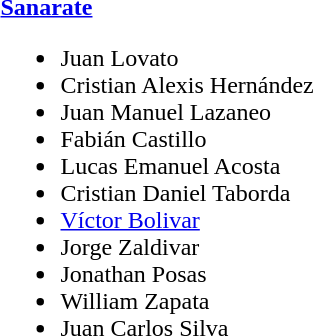<table>
<tr>
<td><strong><a href='#'>Sanarate</a></strong><br><ul><li> Juan Lovato</li><li> Cristian Alexis Hernández </li><li> Juan Manuel Lazaneo </li><li> Fabián Castillo</li><li> Lucas Emanuel Acosta</li><li> Cristian Daniel Taborda</li><li> <a href='#'>Víctor Bolivar</a></li><li> Jorge Zaldivar</li><li> Jonathan Posas</li><li> William Zapata</li><li> Juan Carlos Silva</li></ul></td>
</tr>
</table>
